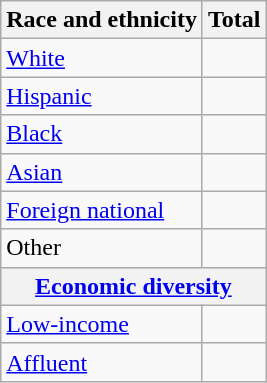<table class="wikitable floatright sortable collapsible"; text-align:right; font-size:80%;">
<tr>
<th>Race and ethnicity</th>
<th colspan="2" data-sort-type=number>Total</th>
</tr>
<tr>
<td><a href='#'>White</a></td>
<td align=right></td>
</tr>
<tr>
<td><a href='#'>Hispanic</a></td>
<td align=right></td>
</tr>
<tr>
<td><a href='#'>Black</a></td>
<td align=right></td>
</tr>
<tr>
<td><a href='#'>Asian</a></td>
<td align=right></td>
</tr>
<tr>
<td><a href='#'>Foreign national</a></td>
<td align=right></td>
</tr>
<tr>
<td>Other</td>
<td align=right></td>
</tr>
<tr>
<th colspan="4" data-sort-type=number><a href='#'>Economic diversity</a></th>
</tr>
<tr>
<td><a href='#'>Low-income</a></td>
<td align=right></td>
</tr>
<tr>
<td><a href='#'>Affluent</a></td>
<td align=right></td>
</tr>
</table>
